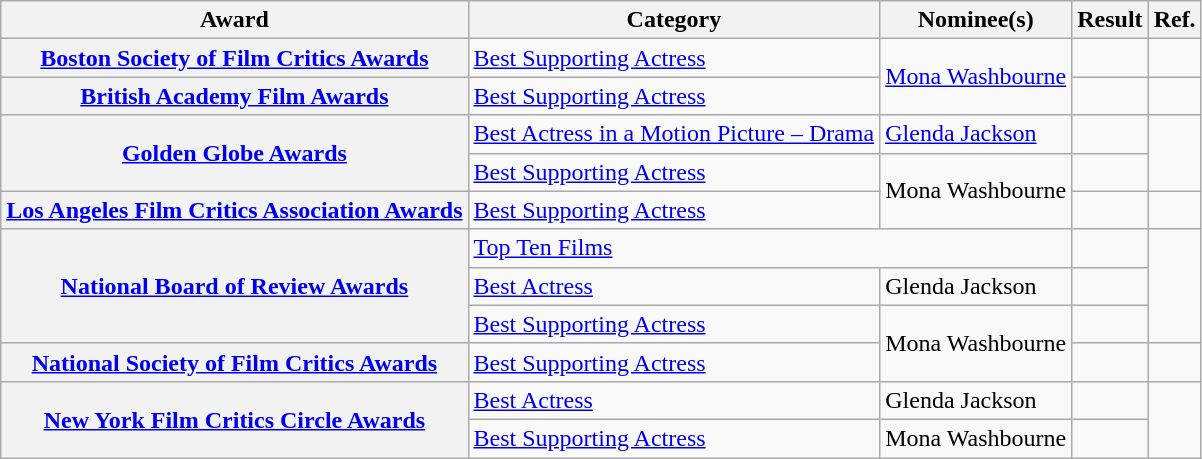<table class="wikitable plainrowheaders">
<tr>
<th>Award</th>
<th>Category</th>
<th>Nominee(s)</th>
<th>Result</th>
<th>Ref.</th>
</tr>
<tr>
<th scope="row"><a href='#'>Boston Society of Film Critics Awards</a></th>
<td><a href='#'>Best Supporting Actress</a></td>
<td rowspan="2"><a href='#'>Mona Washbourne</a></td>
<td></td>
<td align="center"></td>
</tr>
<tr>
<th scope="row"><a href='#'>British Academy Film Awards</a></th>
<td><a href='#'>Best Supporting Actress</a></td>
<td></td>
<td align="center"></td>
</tr>
<tr>
<th scope="row" rowspan="2"><a href='#'>Golden Globe Awards</a></th>
<td><a href='#'>Best Actress in a Motion Picture – Drama</a></td>
<td><a href='#'>Glenda Jackson</a></td>
<td></td>
<td align="center" rowspan="2"></td>
</tr>
<tr>
<td><a href='#'>Best Supporting Actress</a></td>
<td rowspan="2">Mona Washbourne</td>
<td></td>
</tr>
<tr>
<th scope="row"><a href='#'>Los Angeles Film Critics Association Awards</a></th>
<td><a href='#'>Best Supporting Actress</a></td>
<td></td>
<td align="center"></td>
</tr>
<tr>
<th scope="row" rowspan="3"><a href='#'>National Board of Review Awards</a></th>
<td colspan="2"><a href='#'>Top Ten Films</a></td>
<td></td>
<td align="center" rowspan="3" align="center"></td>
</tr>
<tr>
<td><a href='#'>Best Actress</a></td>
<td>Glenda Jackson</td>
<td></td>
</tr>
<tr>
<td><a href='#'>Best Supporting Actress</a></td>
<td rowspan="2">Mona Washbourne</td>
<td></td>
</tr>
<tr>
<th scope="row"><a href='#'>National Society of Film Critics Awards</a></th>
<td><a href='#'>Best Supporting Actress</a></td>
<td></td>
<td align="center"></td>
</tr>
<tr>
<th scope="row" rowspan="2"><a href='#'>New York Film Critics Circle Awards</a></th>
<td><a href='#'>Best Actress</a></td>
<td>Glenda Jackson</td>
<td></td>
<td align="center" rowspan="2"></td>
</tr>
<tr>
<td><a href='#'>Best Supporting Actress</a></td>
<td>Mona Washbourne</td>
<td></td>
</tr>
</table>
